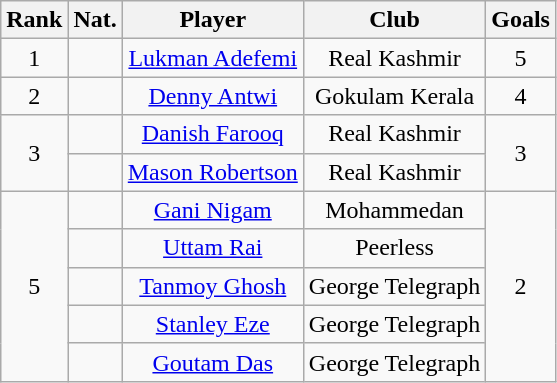<table class="wikitable" style="text-align:center">
<tr>
<th>Rank</th>
<th>Nat.</th>
<th>Player</th>
<th>Club</th>
<th>Goals</th>
</tr>
<tr>
<td>1</td>
<td></td>
<td><a href='#'>Lukman Adefemi</a></td>
<td>Real Kashmir</td>
<td>5</td>
</tr>
<tr>
<td>2</td>
<td></td>
<td><a href='#'>Denny Antwi</a></td>
<td>Gokulam Kerala</td>
<td>4</td>
</tr>
<tr>
<td rowspan="2">3</td>
<td></td>
<td><a href='#'>Danish Farooq</a></td>
<td>Real Kashmir</td>
<td rowspan="2">3</td>
</tr>
<tr>
<td></td>
<td><a href='#'>Mason Robertson</a></td>
<td>Real Kashmir</td>
</tr>
<tr>
<td rowspan="5">5</td>
<td></td>
<td><a href='#'>Gani Nigam</a></td>
<td>Mohammedan</td>
<td rowspan="5">2</td>
</tr>
<tr>
<td></td>
<td><a href='#'>Uttam Rai</a></td>
<td>Peerless</td>
</tr>
<tr>
<td></td>
<td><a href='#'>Tanmoy Ghosh</a></td>
<td>George Telegraph</td>
</tr>
<tr>
<td></td>
<td><a href='#'>Stanley Eze</a></td>
<td>George Telegraph</td>
</tr>
<tr>
<td></td>
<td><a href='#'>Goutam Das</a></td>
<td>George Telegraph</td>
</tr>
</table>
